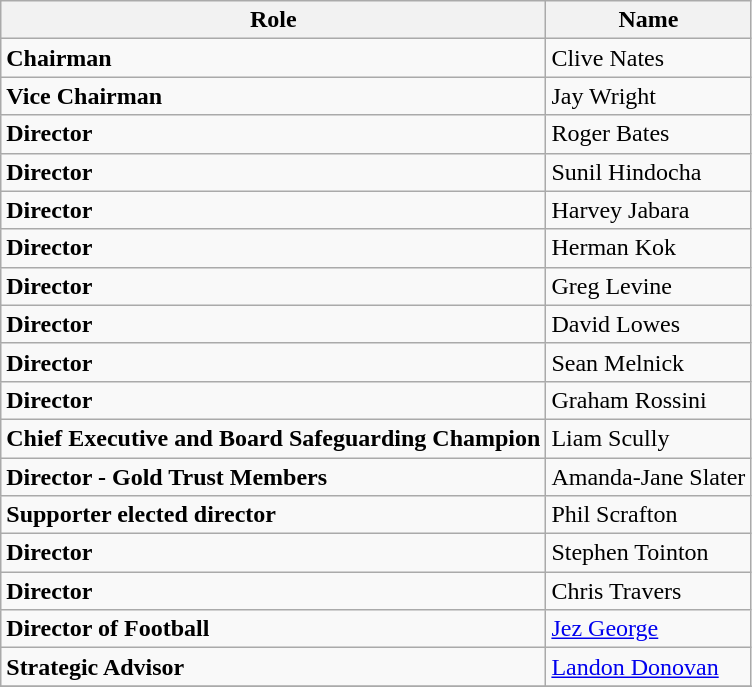<table class="wikitable" style="text-align: left">
<tr>
<th>Role</th>
<th>Name</th>
</tr>
<tr>
<td><strong>Chairman</strong></td>
<td>Clive Nates</td>
</tr>
<tr>
<td><strong>Vice Chairman</strong></td>
<td>Jay Wright</td>
</tr>
<tr>
<td><strong>Director</strong></td>
<td>Roger Bates</td>
</tr>
<tr>
<td><strong>Director</strong></td>
<td>Sunil Hindocha</td>
</tr>
<tr>
<td><strong>Director</strong></td>
<td>Harvey Jabara</td>
</tr>
<tr>
<td><strong>Director</strong></td>
<td>Herman Kok</td>
</tr>
<tr>
<td><strong>Director</strong></td>
<td>Greg Levine</td>
</tr>
<tr>
<td><strong>Director</strong></td>
<td>David Lowes</td>
</tr>
<tr>
<td><strong>Director</strong></td>
<td>Sean Melnick</td>
</tr>
<tr>
<td><strong>Director</strong></td>
<td>Graham Rossini</td>
</tr>
<tr>
<td><strong>Chief Executive and Board Safeguarding Champion</strong></td>
<td>Liam Scully</td>
</tr>
<tr>
<td><strong>Director - Gold Trust Members</strong></td>
<td>Amanda-Jane Slater</td>
</tr>
<tr>
<td><strong>Supporter elected director</strong></td>
<td>Phil Scrafton</td>
</tr>
<tr>
<td><strong>Director</strong></td>
<td>Stephen Tointon</td>
</tr>
<tr>
<td><strong>Director</strong></td>
<td>Chris Travers</td>
</tr>
<tr>
<td><strong>Director of Football</strong></td>
<td><a href='#'>Jez George</a></td>
</tr>
<tr>
<td><strong>Strategic Advisor</strong></td>
<td><a href='#'>Landon Donovan</a></td>
</tr>
<tr>
</tr>
</table>
